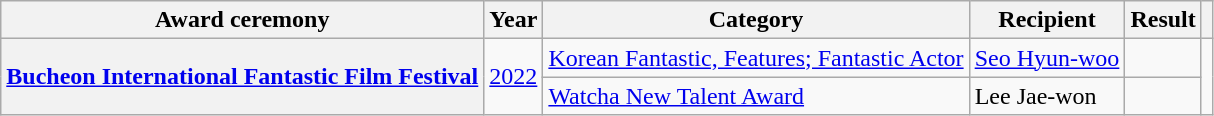<table class="wikitable plainrowheaders sortable">
<tr>
<th scope="col">Award ceremony</th>
<th scope="col">Year</th>
<th scope="col">Category</th>
<th scope="col">Recipient</th>
<th scope="col">Result</th>
<th scope="col" class="unsortable"></th>
</tr>
<tr>
<th scope="row" rowspan=2><a href='#'>Bucheon International Fantastic Film Festival</a></th>
<td style="text-align:center" rowspan=2><a href='#'>2022</a></td>
<td><a href='#'>Korean Fantastic, Features; Fantastic Actor</a></td>
<td><a href='#'>Seo Hyun-woo</a></td>
<td></td>
<td rowspan=2></td>
</tr>
<tr>
<td><a href='#'>Watcha New Talent Award</a></td>
<td>Lee Jae-won</td>
<td></td>
</tr>
</table>
